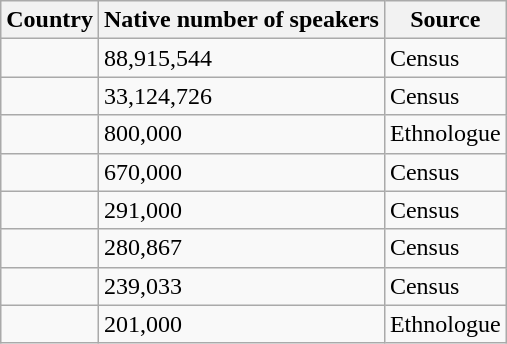<table class="wikitable">
<tr>
<th>Country</th>
<th>Native number of speakers</th>
<th>Source</th>
</tr>
<tr>
<td></td>
<td>88,915,544</td>
<td>Census</td>
</tr>
<tr>
<td></td>
<td>33,124,726</td>
<td>Census</td>
</tr>
<tr>
<td></td>
<td>800,000</td>
<td>Ethnologue</td>
</tr>
<tr>
<td></td>
<td>670,000</td>
<td>Census</td>
</tr>
<tr>
<td></td>
<td>291,000</td>
<td>Census</td>
</tr>
<tr>
<td></td>
<td>280,867</td>
<td>Census</td>
</tr>
<tr>
<td></td>
<td>239,033</td>
<td>Census</td>
</tr>
<tr>
<td></td>
<td>201,000</td>
<td>Ethnologue</td>
</tr>
</table>
